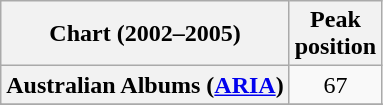<table class="wikitable sortable plainrowheaders" style="text-align:center;">
<tr>
<th>Chart (2002–2005)</th>
<th>Peak<br>position</th>
</tr>
<tr>
<th scope="row">Australian Albums (<a href='#'>ARIA</a>)</th>
<td>67</td>
</tr>
<tr>
</tr>
<tr>
</tr>
<tr>
</tr>
<tr>
</tr>
<tr>
</tr>
<tr>
</tr>
<tr>
</tr>
<tr>
</tr>
</table>
